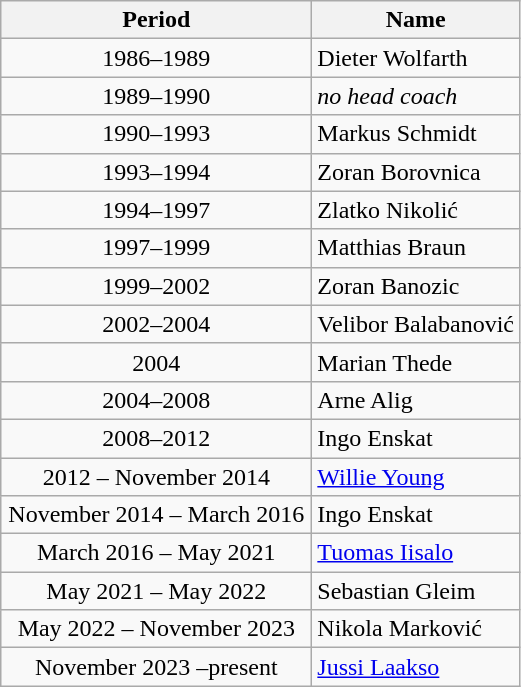<table class="wikitable" style="border: gray solid 1px;">
<tr>
<th width="200">Period</th>
<th>Name</th>
</tr>
<tr>
<td align="center">1986–1989</td>
<td align="left"> Dieter Wolfarth</td>
</tr>
<tr>
<td align="center">1989–1990</td>
<td align="left"><em>no head coach</em></td>
</tr>
<tr>
<td align="center">1990–1993</td>
<td align="left"> Markus Schmidt</td>
</tr>
<tr>
<td align="center">1993–1994</td>
<td align="left"> Zoran Borovnica</td>
</tr>
<tr>
<td align="center">1994–1997</td>
<td align="left"> Zlatko Nikolić</td>
</tr>
<tr>
<td align="center">1997–1999</td>
<td align="left"> Matthias Braun</td>
</tr>
<tr>
<td align="center">1999–2002</td>
<td align="left"> Zoran Banozic</td>
</tr>
<tr>
<td align="center">2002–2004</td>
<td align="left"> Velibor Balabanović</td>
</tr>
<tr>
<td align="center">2004</td>
<td align="left"> Marian Thede</td>
</tr>
<tr>
<td align="center">2004–2008</td>
<td align="left"> Arne Alig</td>
</tr>
<tr>
<td align="center">2008–2012</td>
<td align="left"> Ingo Enskat</td>
</tr>
<tr>
<td align="center">2012 – November 2014</td>
<td align="left"> <a href='#'>Willie Young</a></td>
</tr>
<tr>
<td align="center">November 2014 – March 2016</td>
<td align="left"> Ingo Enskat</td>
</tr>
<tr>
<td align="center">March 2016 – May 2021</td>
<td align="left"> <a href='#'>Tuomas Iisalo</a></td>
</tr>
<tr>
<td align="center">May 2021 – May 2022</td>
<td align="left"> Sebastian Gleim</td>
</tr>
<tr>
<td align="center">May 2022 – November 2023</td>
<td align="left"> Nikola Marković</td>
</tr>
<tr>
<td align="center">November 2023 –present</td>
<td align="left"> <a href='#'>Jussi Laakso</a></td>
</tr>
</table>
